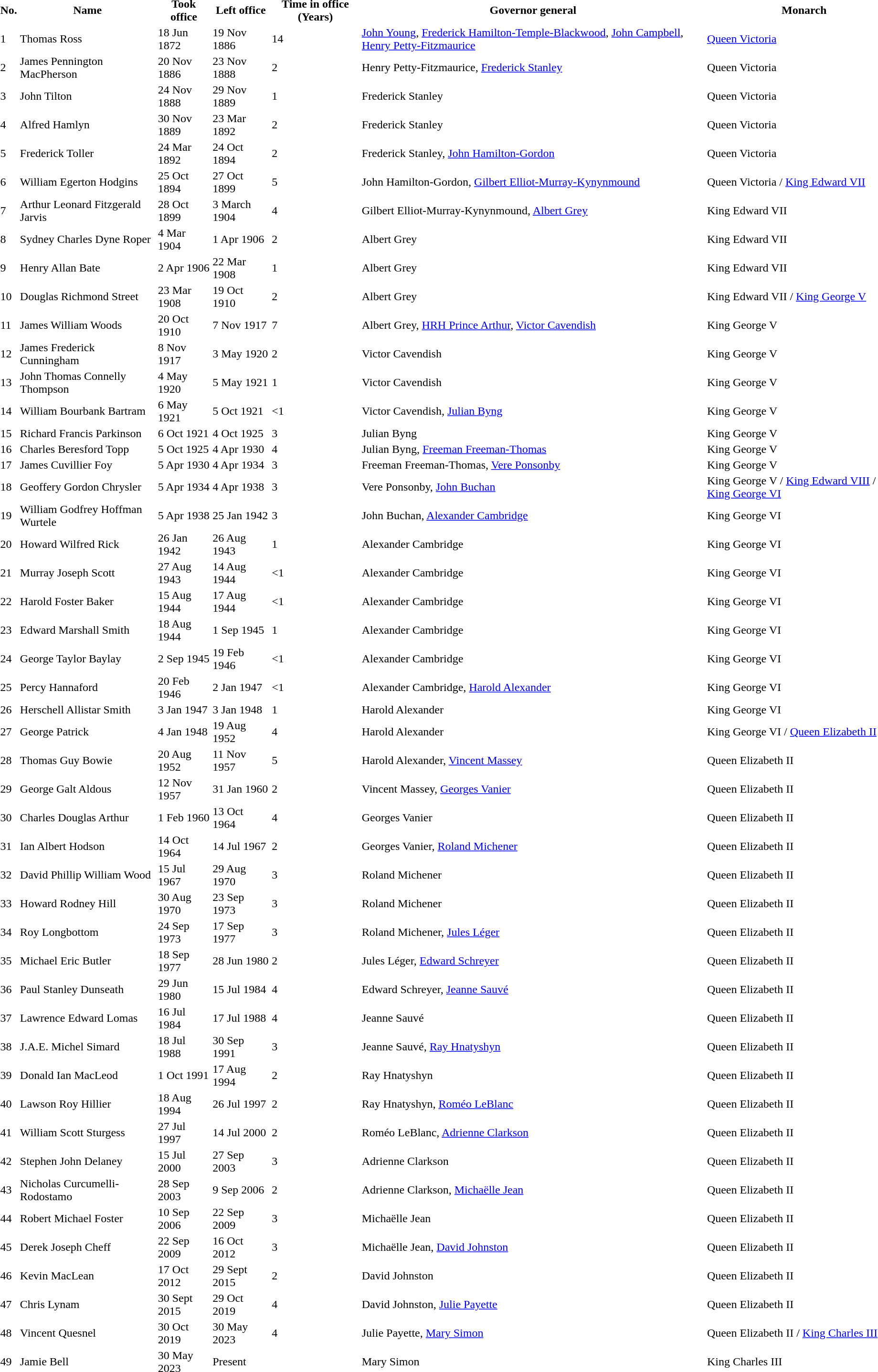<table>
<tr>
<th>No.</th>
<th>Name</th>
<th>Took office</th>
<th>Left office</th>
<th>Time in office (Years)</th>
<th>Governor general</th>
<th>Monarch</th>
</tr>
<tr>
<td>1</td>
<td>Thomas Ross</td>
<td>18 Jun 1872</td>
<td>19 Nov 1886</td>
<td>14</td>
<td><a href='#'>John Young</a>, <a href='#'>Frederick Hamilton-Temple-Blackwood</a>, <a href='#'>John Campbell</a>, <a href='#'>Henry Petty-Fitzmaurice</a></td>
<td><a href='#'>Queen Victoria</a></td>
</tr>
<tr>
<td>2</td>
<td>James Pennington MacPherson</td>
<td>20 Nov 1886</td>
<td>23 Nov 1888</td>
<td>2</td>
<td>Henry Petty-Fitzmaurice, <a href='#'>Frederick Stanley</a></td>
<td>Queen Victoria</td>
</tr>
<tr>
<td>3</td>
<td>John Tilton</td>
<td>24 Nov 1888</td>
<td>29 Nov 1889</td>
<td>1</td>
<td>Frederick Stanley</td>
<td>Queen Victoria</td>
</tr>
<tr>
<td>4</td>
<td>Alfred Hamlyn</td>
<td>30 Nov 1889</td>
<td>23 Mar 1892</td>
<td>2</td>
<td>Frederick Stanley</td>
<td>Queen Victoria</td>
</tr>
<tr>
<td>5</td>
<td>Frederick Toller</td>
<td>24 Mar 1892</td>
<td>24 Oct 1894</td>
<td>2</td>
<td>Frederick Stanley, <a href='#'>John Hamilton-Gordon</a></td>
<td>Queen Victoria</td>
</tr>
<tr>
<td>6</td>
<td>William Egerton Hodgins</td>
<td>25 Oct 1894</td>
<td>27 Oct 1899</td>
<td>5</td>
<td>John Hamilton-Gordon, <a href='#'>Gilbert Elliot-Murray-Kynynmound</a></td>
<td>Queen Victoria /  <a href='#'>King Edward VII</a></td>
</tr>
<tr>
<td>7</td>
<td>Arthur Leonard Fitzgerald Jarvis</td>
<td>28 Oct 1899</td>
<td>3 March 1904</td>
<td>4</td>
<td>Gilbert Elliot-Murray-Kynynmound, <a href='#'>Albert Grey</a></td>
<td>King Edward VII</td>
</tr>
<tr>
<td>8</td>
<td>Sydney Charles Dyne Roper</td>
<td>4 Mar 1904</td>
<td>1 Apr 1906</td>
<td>2</td>
<td>Albert Grey</td>
<td>King Edward VII</td>
</tr>
<tr>
<td>9</td>
<td>Henry Allan Bate</td>
<td>2 Apr 1906</td>
<td>22 Mar 1908</td>
<td>1</td>
<td>Albert Grey</td>
<td>King Edward VII</td>
</tr>
<tr>
<td>10</td>
<td>Douglas Richmond Street</td>
<td>23 Mar 1908</td>
<td>19 Oct 1910</td>
<td>2</td>
<td>Albert Grey</td>
<td>King Edward VII / <a href='#'>King George V</a></td>
</tr>
<tr>
<td>11</td>
<td>James William Woods</td>
<td>20 Oct 1910</td>
<td>7 Nov 1917</td>
<td>7</td>
<td>Albert Grey, <a href='#'>HRH Prince Arthur</a>, <a href='#'>Victor Cavendish</a></td>
<td>King George V</td>
</tr>
<tr>
<td>12</td>
<td>James Frederick Cunningham</td>
<td>8 Nov 1917</td>
<td>3 May 1920</td>
<td>2</td>
<td>Victor Cavendish</td>
<td>King George V</td>
</tr>
<tr>
<td>13</td>
<td>John Thomas Connelly Thompson</td>
<td>4 May 1920</td>
<td>5 May 1921</td>
<td>1</td>
<td>Victor Cavendish</td>
<td>King George V</td>
</tr>
<tr>
<td>14</td>
<td>William Bourbank Bartram</td>
<td>6 May 1921</td>
<td>5 Oct 1921</td>
<td><1</td>
<td>Victor Cavendish, <a href='#'>Julian Byng</a></td>
<td>King George V</td>
</tr>
<tr>
<td>15</td>
<td>Richard Francis Parkinson</td>
<td>6 Oct 1921</td>
<td>4 Oct 1925</td>
<td>3</td>
<td>Julian Byng</td>
<td>King George V</td>
</tr>
<tr>
<td>16</td>
<td>Charles Beresford Topp</td>
<td>5 Oct 1925</td>
<td>4 Apr 1930</td>
<td>4</td>
<td>Julian Byng, <a href='#'>Freeman Freeman-Thomas</a></td>
<td>King George V</td>
</tr>
<tr>
<td>17</td>
<td>James Cuvillier Foy</td>
<td>5 Apr 1930</td>
<td>4 Apr 1934</td>
<td>3</td>
<td>Freeman Freeman-Thomas, <a href='#'>Vere Ponsonby</a></td>
<td>King George V</td>
</tr>
<tr>
<td>18</td>
<td>Geoffery Gordon Chrysler</td>
<td>5 Apr 1934</td>
<td>4 Apr 1938</td>
<td>3</td>
<td>Vere Ponsonby, <a href='#'>John Buchan</a></td>
<td>King George V / <a href='#'>King Edward VIII</a> / <a href='#'>King George VI</a></td>
</tr>
<tr>
<td>19</td>
<td>William Godfrey Hoffman Wurtele</td>
<td>5 Apr 1938</td>
<td>25 Jan 1942</td>
<td>3</td>
<td>John Buchan, <a href='#'>Alexander Cambridge</a></td>
<td>King George VI</td>
</tr>
<tr>
<td>20</td>
<td>Howard Wilfred Rick</td>
<td>26 Jan 1942</td>
<td>26 Aug 1943</td>
<td>1</td>
<td>Alexander Cambridge</td>
<td>King George VI</td>
</tr>
<tr>
<td>21</td>
<td>Murray Joseph Scott</td>
<td>27 Aug 1943</td>
<td>14 Aug 1944</td>
<td><1</td>
<td>Alexander Cambridge</td>
<td>King George VI</td>
</tr>
<tr>
<td>22</td>
<td>Harold Foster Baker</td>
<td>15 Aug 1944</td>
<td>17 Aug 1944</td>
<td><1</td>
<td>Alexander Cambridge</td>
<td>King George VI</td>
</tr>
<tr>
<td>23</td>
<td>Edward Marshall Smith</td>
<td>18 Aug 1944</td>
<td>1 Sep 1945</td>
<td>1</td>
<td>Alexander Cambridge</td>
<td>King George VI</td>
</tr>
<tr>
<td>24</td>
<td>George Taylor Baylay</td>
<td>2 Sep 1945</td>
<td>19 Feb 1946</td>
<td><1</td>
<td>Alexander Cambridge</td>
<td>King George VI</td>
</tr>
<tr>
<td>25</td>
<td>Percy Hannaford</td>
<td>20 Feb 1946</td>
<td>2 Jan 1947</td>
<td><1</td>
<td>Alexander Cambridge, <a href='#'>Harold Alexander</a></td>
<td>King George VI</td>
</tr>
<tr>
<td>26</td>
<td>Herschell Allistar Smith</td>
<td>3 Jan 1947</td>
<td>3 Jan 1948</td>
<td>1</td>
<td>Harold Alexander</td>
<td>King George VI</td>
</tr>
<tr>
<td>27</td>
<td>George Patrick</td>
<td>4 Jan 1948</td>
<td>19 Aug 1952</td>
<td>4</td>
<td>Harold Alexander</td>
<td>King George VI / <a href='#'>Queen Elizabeth II</a></td>
</tr>
<tr>
<td>28</td>
<td>Thomas Guy Bowie</td>
<td>20 Aug 1952</td>
<td>11 Nov 1957</td>
<td>5</td>
<td>Harold Alexander, <a href='#'>Vincent Massey</a></td>
<td>Queen Elizabeth II</td>
</tr>
<tr>
<td>29</td>
<td>George Galt Aldous</td>
<td>12 Nov 1957</td>
<td>31 Jan 1960</td>
<td>2</td>
<td>Vincent Massey, <a href='#'>Georges Vanier</a></td>
<td>Queen Elizabeth II</td>
</tr>
<tr>
<td>30</td>
<td>Charles Douglas Arthur</td>
<td>1 Feb 1960</td>
<td>13 Oct 1964</td>
<td>4</td>
<td>Georges Vanier</td>
<td>Queen Elizabeth II</td>
</tr>
<tr>
<td>31</td>
<td>Ian Albert Hodson</td>
<td>14 Oct 1964</td>
<td>14 Jul 1967</td>
<td>2</td>
<td>Georges Vanier, <a href='#'>Roland Michener</a></td>
<td>Queen Elizabeth II</td>
</tr>
<tr>
<td>32</td>
<td>David Phillip William Wood</td>
<td>15 Jul 1967</td>
<td>29 Aug 1970</td>
<td>3</td>
<td>Roland Michener</td>
<td>Queen Elizabeth II</td>
</tr>
<tr>
<td>33</td>
<td>Howard Rodney Hill</td>
<td>30 Aug 1970</td>
<td>23 Sep 1973</td>
<td>3</td>
<td>Roland Michener</td>
<td>Queen Elizabeth II</td>
</tr>
<tr>
<td>34</td>
<td>Roy Longbottom</td>
<td>24 Sep 1973</td>
<td>17 Sep 1977</td>
<td>3</td>
<td>Roland Michener, <a href='#'>Jules Léger</a></td>
<td>Queen Elizabeth II</td>
</tr>
<tr>
<td>35</td>
<td>Michael Eric Butler</td>
<td>18 Sep 1977</td>
<td>28 Jun 1980</td>
<td>2</td>
<td>Jules Léger, <a href='#'>Edward Schreyer</a></td>
<td>Queen Elizabeth II</td>
</tr>
<tr>
<td>36</td>
<td>Paul Stanley Dunseath</td>
<td>29 Jun 1980</td>
<td>15 Jul 1984</td>
<td>4</td>
<td>Edward Schreyer, <a href='#'>Jeanne Sauvé</a></td>
<td>Queen Elizabeth II</td>
</tr>
<tr>
<td>37</td>
<td>Lawrence Edward Lomas</td>
<td>16 Jul 1984</td>
<td>17 Jul 1988</td>
<td>4</td>
<td>Jeanne Sauvé</td>
<td>Queen Elizabeth II</td>
</tr>
<tr>
<td>38</td>
<td>J.A.E. Michel Simard</td>
<td>18 Jul 1988</td>
<td>30 Sep 1991</td>
<td>3</td>
<td>Jeanne Sauvé, <a href='#'>Ray Hnatyshyn</a></td>
<td>Queen Elizabeth II</td>
</tr>
<tr>
<td>39</td>
<td>Donald Ian MacLeod</td>
<td>1 Oct 1991</td>
<td>17 Aug 1994</td>
<td>2</td>
<td>Ray Hnatyshyn</td>
<td>Queen Elizabeth II</td>
</tr>
<tr>
<td>40</td>
<td>Lawson Roy Hillier</td>
<td>18 Aug 1994</td>
<td>26 Jul 1997</td>
<td>2</td>
<td>Ray Hnatyshyn, <a href='#'>Roméo LeBlanc</a></td>
<td>Queen Elizabeth II</td>
</tr>
<tr>
<td>41</td>
<td>William Scott Sturgess</td>
<td>27 Jul 1997</td>
<td>14 Jul 2000</td>
<td>2</td>
<td>Roméo LeBlanc, <a href='#'>Adrienne Clarkson</a></td>
<td>Queen Elizabeth II</td>
</tr>
<tr>
<td>42</td>
<td>Stephen John Delaney</td>
<td>15 Jul 2000</td>
<td>27 Sep 2003</td>
<td>3</td>
<td>Adrienne Clarkson</td>
<td>Queen Elizabeth II</td>
</tr>
<tr>
<td>43</td>
<td>Nicholas Curcumelli-Rodostamo</td>
<td>28 Sep 2003</td>
<td>9 Sep 2006</td>
<td>2</td>
<td>Adrienne Clarkson, <a href='#'>Michaëlle Jean</a></td>
<td>Queen Elizabeth II</td>
</tr>
<tr>
<td>44</td>
<td>Robert Michael Foster</td>
<td>10 Sep 2006</td>
<td>22 Sep 2009</td>
<td>3</td>
<td>Michaëlle Jean</td>
<td>Queen Elizabeth II</td>
</tr>
<tr>
<td>45</td>
<td>Derek Joseph Cheff</td>
<td>22 Sep 2009</td>
<td>16 Oct 2012</td>
<td>3</td>
<td>Michaëlle Jean, <a href='#'>David Johnston</a></td>
<td>Queen Elizabeth II</td>
</tr>
<tr>
<td>46</td>
<td>Kevin MacLean</td>
<td>17 Oct 2012</td>
<td>29 Sept 2015</td>
<td>2</td>
<td>David Johnston</td>
<td>Queen Elizabeth II</td>
</tr>
<tr>
<td>47</td>
<td>Chris Lynam</td>
<td>30 Sept 2015</td>
<td>29 Oct 2019</td>
<td>4</td>
<td>David Johnston, <a href='#'>Julie Payette</a></td>
<td>Queen Elizabeth II</td>
</tr>
<tr>
<td>48</td>
<td>Vincent Quesnel</td>
<td>30 Oct 2019</td>
<td>30 May<br>2023</td>
<td>4</td>
<td>Julie Payette, <a href='#'>Mary Simon</a></td>
<td>Queen Elizabeth II / <a href='#'>King Charles III</a></td>
</tr>
<tr>
<td>49</td>
<td>Jamie Bell</td>
<td>30 May<br>2023</td>
<td>Present</td>
<td></td>
<td>Mary Simon</td>
<td>King Charles III</td>
</tr>
</table>
